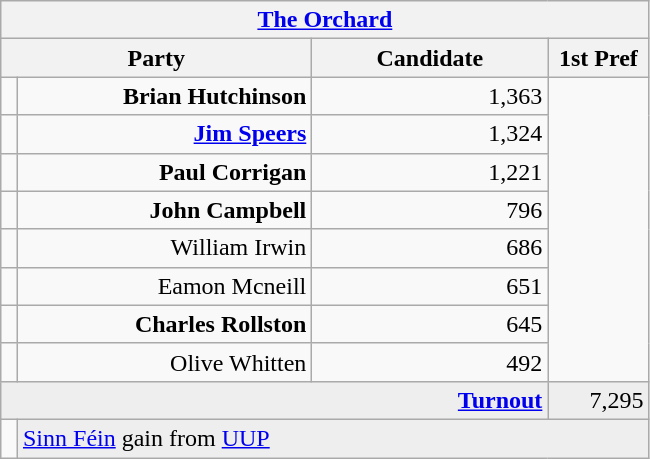<table class="wikitable">
<tr>
<th colspan="4" align="center"><a href='#'>The Orchard</a></th>
</tr>
<tr>
<th colspan="2" align="center" width=200>Party</th>
<th width=150>Candidate</th>
<th width=60>1st Pref</th>
</tr>
<tr>
<td></td>
<td align="right"><strong>Brian Hutchinson</strong></td>
<td align="right">1,363</td>
</tr>
<tr>
<td></td>
<td align="right"><strong><a href='#'>Jim Speers</a></strong></td>
<td align="right">1,324</td>
</tr>
<tr>
<td></td>
<td align="right"><strong>Paul Corrigan</strong></td>
<td align="right">1,221</td>
</tr>
<tr>
<td></td>
<td align="right"><strong>John Campbell</strong></td>
<td align="right">796</td>
</tr>
<tr>
<td></td>
<td align="right">William Irwin</td>
<td align="right">686</td>
</tr>
<tr>
<td></td>
<td align="right">Eamon Mcneill</td>
<td align="right">651</td>
</tr>
<tr>
<td></td>
<td align="right"><strong>Charles Rollston</strong></td>
<td align="right">645</td>
</tr>
<tr>
<td></td>
<td align="right">Olive Whitten</td>
<td align="right">492</td>
</tr>
<tr bgcolor="EEEEEE">
<td colspan=3 align="right"><strong><a href='#'>Turnout</a></strong></td>
<td align="right">7,295</td>
</tr>
<tr>
<td bgcolor=></td>
<td colspan=3 bgcolor="EEEEEE"><a href='#'>Sinn Féin</a> gain from <a href='#'>UUP</a></td>
</tr>
</table>
